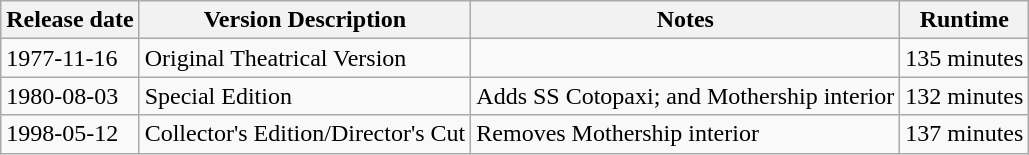<table class="wikitable">
<tr>
<th>Release date</th>
<th>Version Description</th>
<th>Notes</th>
<th>Runtime</th>
</tr>
<tr>
<td>1977-11-16</td>
<td>Original Theatrical Version</td>
<td></td>
<td>135 minutes</td>
</tr>
<tr>
<td>1980-08-03</td>
<td>Special Edition</td>
<td>Adds SS Cotopaxi; and Mothership interior</td>
<td>132 minutes</td>
</tr>
<tr>
<td>1998-05-12</td>
<td>Collector's Edition/Director's Cut</td>
<td>Removes Mothership interior</td>
<td>137 minutes</td>
</tr>
</table>
